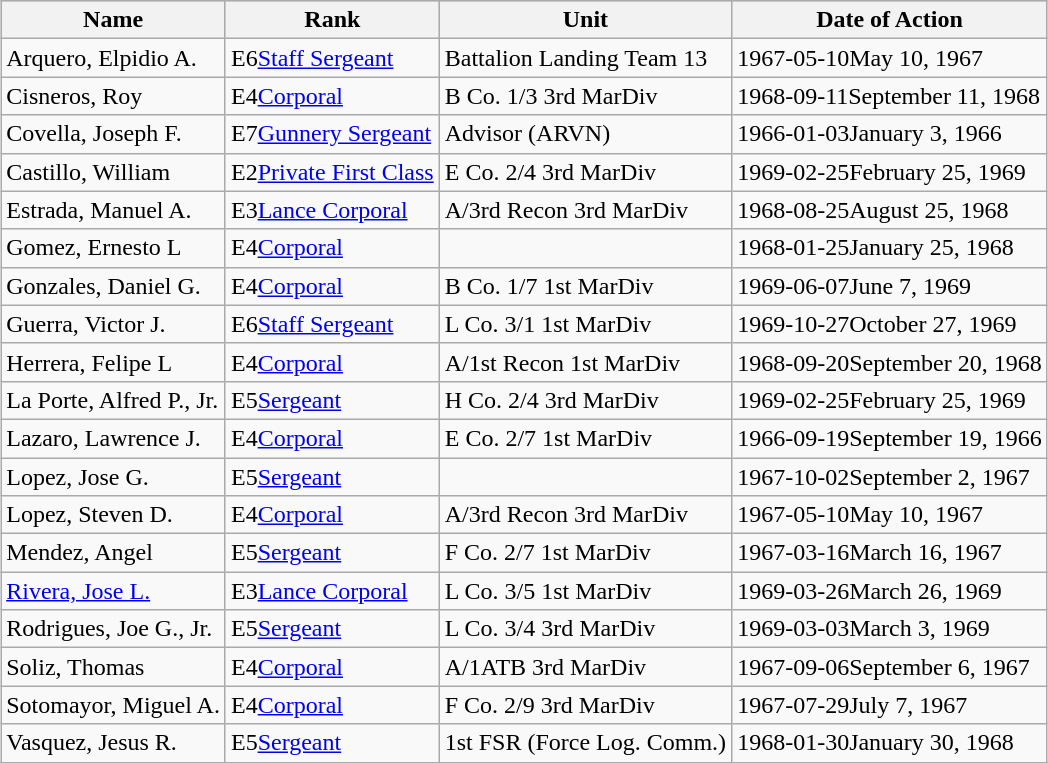<table class="wikitable" style="text-align:left; margin:1em auto;">
<tr bgcolor="#CCCCCC">
<th>Name</th>
<th>Rank</th>
<th>Unit</th>
<th>Date of Action</th>
</tr>
<tr>
<td>Arquero, Elpidio A.</td>
<td><span>E6</span><a href='#'>Staff Sergeant</a></td>
<td>Battalion Landing Team 13</td>
<td><span>1967-05-10</span>May 10, 1967</td>
</tr>
<tr>
<td>Cisneros, Roy</td>
<td><span>E4</span><a href='#'>Corporal</a></td>
<td>B Co. 1/3 3rd MarDiv</td>
<td><span>1968-09-11</span>September 11, 1968</td>
</tr>
<tr>
<td>Covella, Joseph F.</td>
<td><span>E7</span><a href='#'>Gunnery Sergeant</a></td>
<td>Advisor (ARVN)</td>
<td><span>1966-01-03</span>January 3, 1966</td>
</tr>
<tr>
<td>Castillo, William</td>
<td><span>E2</span><a href='#'>Private First Class</a></td>
<td>E Co. 2/4 3rd MarDiv</td>
<td><span>1969-02-25</span>February 25, 1969</td>
</tr>
<tr>
<td>Estrada, Manuel A.</td>
<td><span>E3</span><a href='#'>Lance Corporal</a></td>
<td>A/3rd Recon 3rd MarDiv</td>
<td><span>1968-08-25</span>August 25, 1968</td>
</tr>
<tr>
<td>Gomez, Ernesto L</td>
<td><span>E4</span><a href='#'>Corporal</a></td>
<td></td>
<td><span>1968-01-25</span>January 25, 1968</td>
</tr>
<tr>
<td>Gonzales, Daniel G.</td>
<td><span>E4</span><a href='#'>Corporal</a></td>
<td>B Co. 1/7 1st MarDiv</td>
<td><span>1969-06-07</span>June 7, 1969</td>
</tr>
<tr>
<td>Guerra, Victor J.</td>
<td><span>E6</span><a href='#'>Staff Sergeant</a></td>
<td>L Co. 3/1 1st MarDiv</td>
<td><span>1969-10-27</span>October 27, 1969</td>
</tr>
<tr>
<td>Herrera, Felipe L</td>
<td><span>E4</span><a href='#'>Corporal</a></td>
<td>A/1st Recon 1st MarDiv</td>
<td><span>1968-09-20</span>September 20, 1968</td>
</tr>
<tr>
<td>La Porte, Alfred P., Jr.</td>
<td><span>E5</span><a href='#'>Sergeant</a></td>
<td>H Co. 2/4 3rd MarDiv</td>
<td><span>1969-02-25</span>February 25, 1969</td>
</tr>
<tr>
<td>Lazaro, Lawrence J.</td>
<td><span>E4</span><a href='#'>Corporal</a></td>
<td>E Co. 2/7 1st MarDiv</td>
<td><span>1966-09-19</span>September 19, 1966</td>
</tr>
<tr>
<td>Lopez, Jose G.</td>
<td><span>E5</span><a href='#'>Sergeant</a></td>
<td></td>
<td><span>1967-10-02</span>September 2, 1967</td>
</tr>
<tr>
<td>Lopez, Steven D.</td>
<td><span>E4</span><a href='#'>Corporal</a></td>
<td>A/3rd Recon 3rd MarDiv</td>
<td><span>1967-05-10</span>May 10, 1967</td>
</tr>
<tr>
<td>Mendez, Angel</td>
<td><span>E5</span><a href='#'>Sergeant</a></td>
<td>F Co. 2/7 1st MarDiv</td>
<td><span>1967-03-16</span>March 16, 1967</td>
</tr>
<tr>
<td><a href='#'>Rivera, Jose L.</a></td>
<td><span>E3</span><a href='#'>Lance Corporal</a></td>
<td>L Co. 3/5 1st MarDiv</td>
<td><span>1969-03-26</span>March 26, 1969</td>
</tr>
<tr>
<td>Rodrigues, Joe G., Jr.</td>
<td><span>E5</span><a href='#'>Sergeant</a></td>
<td>L Co.  3/4 3rd MarDiv</td>
<td><span>1969-03-03</span>March 3, 1969</td>
</tr>
<tr>
<td>Soliz, Thomas</td>
<td><span>E4</span><a href='#'>Corporal</a></td>
<td>A/1ATB 3rd MarDiv</td>
<td><span>1967-09-06</span>September 6, 1967</td>
</tr>
<tr>
<td>Sotomayor, Miguel A.</td>
<td><span>E4</span><a href='#'>Corporal</a></td>
<td>F Co.  2/9 3rd MarDiv</td>
<td><span>1967-07-29</span>July 7, 1967</td>
</tr>
<tr>
<td>Vasquez, Jesus R.</td>
<td><span>E5</span><a href='#'>Sergeant</a></td>
<td>1st FSR (Force Log. Comm.)</td>
<td><span>1968-01-30</span>January 30, 1968</td>
</tr>
<tr>
</tr>
</table>
